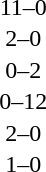<table cellspacing=1 width=70%>
<tr>
<th width=25%></th>
<th width=30%></th>
<th width=15%></th>
<th width=30%></th>
</tr>
<tr>
<td></td>
<td align=right></td>
<td align=center>11–0</td>
<td></td>
</tr>
<tr>
<td></td>
<td align=right></td>
<td align=center>2–0</td>
<td></td>
</tr>
<tr>
<td></td>
<td align=right></td>
<td align=center>0–2</td>
<td></td>
</tr>
<tr>
<td></td>
<td align=right></td>
<td align=center>0–12</td>
<td></td>
</tr>
<tr>
<td></td>
<td align=right></td>
<td align=center>2–0</td>
<td></td>
</tr>
<tr>
<td></td>
<td align=right></td>
<td align=center>1–0</td>
<td></td>
</tr>
</table>
